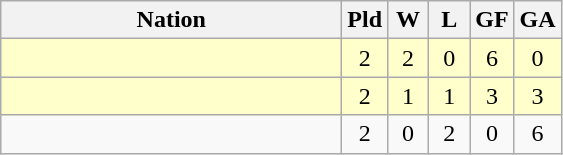<table class=wikitable style="text-align:center">
<tr>
<th width=220]]>Nation</th>
<th width=20]]>Pld</th>
<th width=20>W</th>
<th width=20]]>L</th>
<th width=20]]>GF</th>
<th width=20]]>GA</th>
</tr>
<tr bgcolor=#ffffcc>
<td align=left></td>
<td>2</td>
<td>2</td>
<td>0</td>
<td>6</td>
<td>0</td>
</tr>
<tr bgcolor=#ffffcc>
<td align=left></td>
<td>2</td>
<td>1</td>
<td>1</td>
<td>3</td>
<td>3</td>
</tr>
<tr>
<td align=left></td>
<td>2</td>
<td>0</td>
<td>2</td>
<td>0</td>
<td>6</td>
</tr>
</table>
